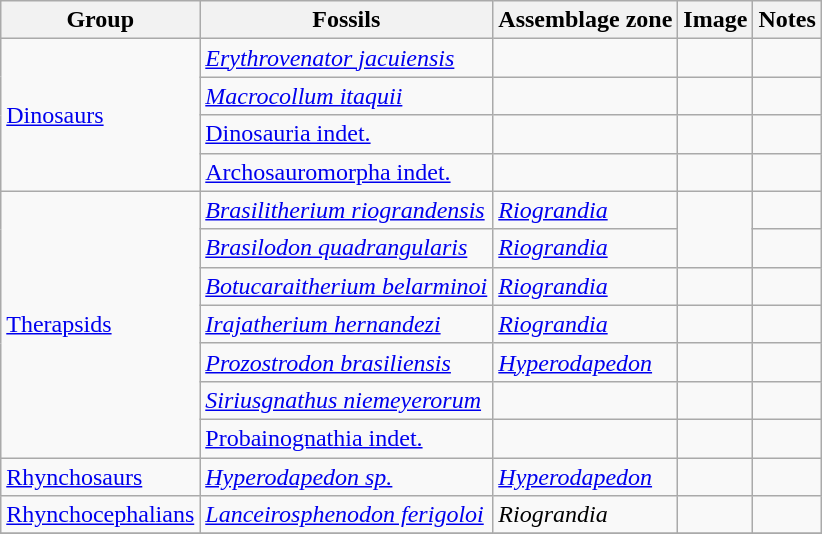<table class="wikitable">
<tr>
<th>Group</th>
<th>Fossils</th>
<th>Assemblage zone</th>
<th>Image</th>
<th>Notes</th>
</tr>
<tr>
<td rowspan="4"><a href='#'>Dinosaurs</a></td>
<td><em><a href='#'>Erythrovenator jacuiensis</a></em></td>
<td></td>
<td></td>
<td></td>
</tr>
<tr>
<td><em><a href='#'>Macrocollum itaquii</a></em></td>
<td></td>
<td></td>
<td></td>
</tr>
<tr>
<td><a href='#'>Dinosauria indet.</a></td>
<td></td>
<td></td>
<td align="center"></td>
</tr>
<tr>
<td><a href='#'>Archosauromorpha indet.</a></td>
<td></td>
<td></td>
<td align=center></td>
</tr>
<tr>
<td rowspan=7><a href='#'>Therapsids</a></td>
<td><em><a href='#'>Brasilitherium riograndensis</a></em></td>
<td><a href='#'><em>Riograndia</em></a></td>
<td rowspan=2> </td>
<td align=center></td>
</tr>
<tr>
<td><em><a href='#'>Brasilodon quadrangularis</a></em></td>
<td><a href='#'><em>Riograndia</em></a></td>
<td align=center></td>
</tr>
<tr>
<td><em><a href='#'>Botucaraitherium belarminoi</a></em></td>
<td><a href='#'><em>Riograndia</em></a></td>
<td></td>
<td align=center></td>
</tr>
<tr>
<td><em><a href='#'>Irajatherium hernandezi</a></em></td>
<td><a href='#'><em>Riograndia</em></a></td>
<td></td>
<td align=center></td>
</tr>
<tr>
<td><em><a href='#'>Prozostrodon brasiliensis</a></em></td>
<td><a href='#'><em>Hyperodapedon</em></a></td>
<td></td>
<td align=center></td>
</tr>
<tr>
<td><em><a href='#'>Siriusgnathus niemeyerorum</a></em></td>
<td></td>
<td></td>
<td align=center></td>
</tr>
<tr>
<td><a href='#'>Probainognathia indet.</a></td>
<td></td>
<td></td>
<td align=center></td>
</tr>
<tr>
<td><a href='#'>Rhynchosaurs</a></td>
<td><em><a href='#'>Hyperodapedon sp.</a></em></td>
<td><a href='#'><em>Hyperodapedon</em></a></td>
<td></td>
<td align=center></td>
</tr>
<tr>
<td><a href='#'>Rhynchocephalians</a></td>
<td><em><a href='#'>Lanceirosphenodon ferigoloi</a></em></td>
<td><em>Riograndia</em></td>
<td></td>
<td align=center></td>
</tr>
<tr>
</tr>
</table>
